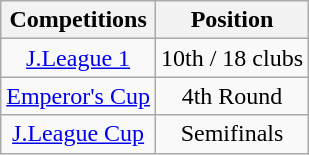<table class="wikitable" style="text-align:center;">
<tr>
<th>Competitions</th>
<th>Position</th>
</tr>
<tr>
<td><a href='#'>J.League 1</a></td>
<td>10th / 18 clubs</td>
</tr>
<tr>
<td><a href='#'>Emperor's Cup</a></td>
<td>4th Round</td>
</tr>
<tr>
<td><a href='#'>J.League Cup</a></td>
<td>Semifinals</td>
</tr>
</table>
